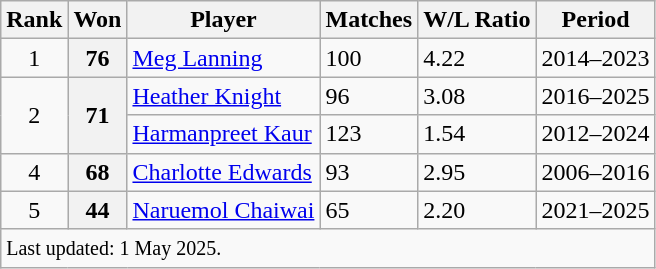<table class="wikitable sortable">
<tr>
<th scope="col">Rank</th>
<th scope="col">Won</th>
<th scope="col" class="unsortable">Player</th>
<th scope="col">Matches</th>
<th scope="col">W/L Ratio</th>
<th scope="col" class="unsortable">Period</th>
</tr>
<tr>
<td align=center>1</td>
<th scope="row">76</th>
<td> <a href='#'>Meg Lanning</a></td>
<td>100</td>
<td>4.22</td>
<td>2014–2023</td>
</tr>
<tr>
<td align=center rowspan=2>2</td>
<th scope="row" rowspan=2>71</th>
<td> <a href='#'>Heather Knight</a></td>
<td>96</td>
<td>3.08</td>
<td>2016–2025</td>
</tr>
<tr>
<td> <a href='#'>Harmanpreet Kaur</a></td>
<td>123</td>
<td>1.54</td>
<td>2012–2024</td>
</tr>
<tr>
<td align=center>4</td>
<th scope="row">68</th>
<td> <a href='#'>Charlotte Edwards</a></td>
<td>93</td>
<td>2.95</td>
<td>2006–2016</td>
</tr>
<tr>
<td align="center">5</td>
<th scope="row">44</th>
<td> <a href='#'>Naruemol Chaiwai</a></td>
<td>65</td>
<td>2.20</td>
<td>2021–2025</td>
</tr>
<tr>
<td colspan="6" scope="row" style="text-align:left;"><small>Last updated: 1 May 2025.</small></td>
</tr>
</table>
